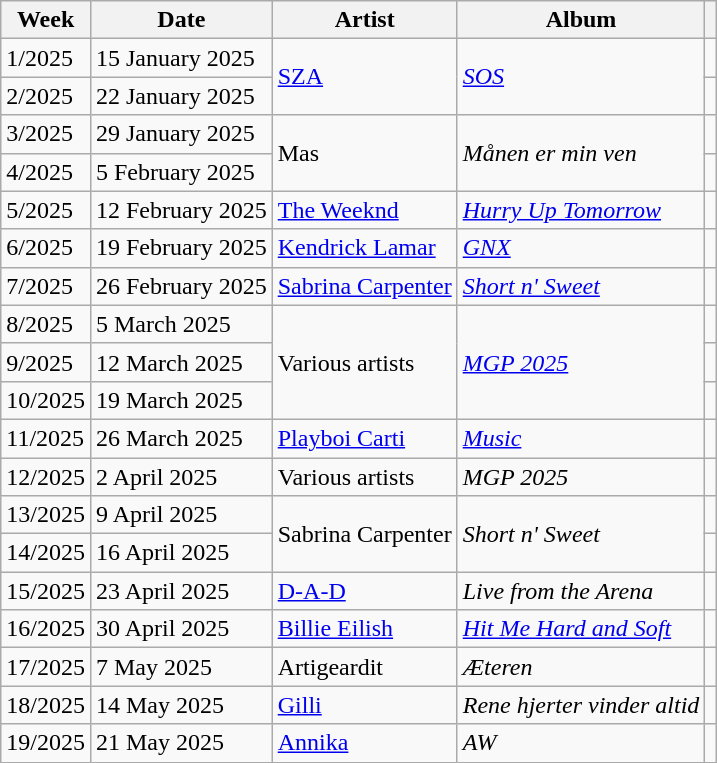<table class="sortable wikitable">
<tr>
<th scope="col">Week</th>
<th scope="col">Date</th>
<th scope="col">Artist</th>
<th scope="col">Album</th>
<th scope="col"></th>
</tr>
<tr>
<td>1/2025</td>
<td>15 January 2025</td>
<td rowspan="2"><a href='#'>SZA</a></td>
<td rowspan="2"><em><a href='#'>SOS</a></em></td>
<td></td>
</tr>
<tr>
<td>2/2025</td>
<td>22 January 2025</td>
<td></td>
</tr>
<tr>
<td>3/2025</td>
<td>29 January 2025</td>
<td rowspan="2">Mas</td>
<td rowspan="2"><em>Månen er min ven</em></td>
<td></td>
</tr>
<tr>
<td>4/2025</td>
<td>5 February 2025</td>
<td></td>
</tr>
<tr>
<td>5/2025</td>
<td>12 February 2025</td>
<td><a href='#'>The Weeknd</a></td>
<td><em><a href='#'>Hurry Up Tomorrow</a></em></td>
<td></td>
</tr>
<tr>
<td>6/2025</td>
<td>19 February 2025</td>
<td><a href='#'>Kendrick Lamar</a></td>
<td><em><a href='#'>GNX</a></em></td>
<td></td>
</tr>
<tr>
<td>7/2025</td>
<td>26 February 2025</td>
<td><a href='#'>Sabrina Carpenter</a></td>
<td><em><a href='#'>Short n' Sweet</a></em></td>
<td></td>
</tr>
<tr>
<td>8/2025</td>
<td>5 March 2025</td>
<td rowspan="3">Various artists</td>
<td rowspan="3"><em><a href='#'>MGP 2025</a></em></td>
<td></td>
</tr>
<tr>
<td>9/2025</td>
<td>12 March 2025</td>
<td></td>
</tr>
<tr>
<td>10/2025</td>
<td>19 March 2025</td>
<td></td>
</tr>
<tr>
<td>11/2025</td>
<td>26 March 2025</td>
<td><a href='#'>Playboi Carti</a></td>
<td><em><a href='#'>Music</a></em></td>
<td></td>
</tr>
<tr>
<td>12/2025</td>
<td>2 April 2025</td>
<td>Various artists</td>
<td><em>MGP 2025</em></td>
<td></td>
</tr>
<tr>
<td>13/2025</td>
<td>9 April 2025</td>
<td rowspan="2">Sabrina Carpenter</td>
<td rowspan="2"><em>Short n' Sweet</em></td>
<td></td>
</tr>
<tr>
<td>14/2025</td>
<td>16 April 2025</td>
<td></td>
</tr>
<tr>
<td>15/2025</td>
<td>23 April 2025</td>
<td><a href='#'>D-A-D</a></td>
<td><em>Live from the Arena</em></td>
<td></td>
</tr>
<tr>
<td>16/2025</td>
<td>30 April 2025</td>
<td><a href='#'>Billie Eilish</a></td>
<td><em><a href='#'>Hit Me Hard and Soft</a></em></td>
<td></td>
</tr>
<tr>
<td>17/2025</td>
<td>7 May 2025</td>
<td>Artigeardit</td>
<td><em>Æteren</em></td>
<td></td>
</tr>
<tr>
<td>18/2025</td>
<td>14 May 2025</td>
<td><a href='#'>Gilli</a></td>
<td><em>Rene hjerter vinder altid</em></td>
<td></td>
</tr>
<tr>
<td>19/2025</td>
<td>21 May 2025</td>
<td><a href='#'>Annika</a></td>
<td><em>AW</em></td>
<td></td>
</tr>
</table>
